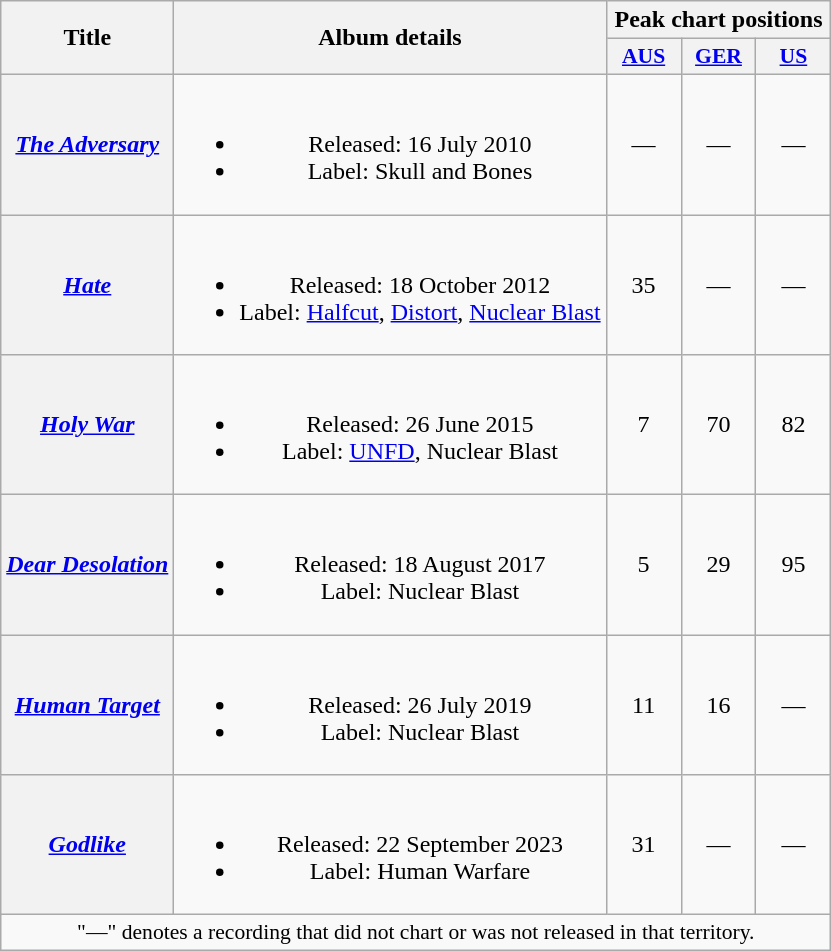<table class="wikitable plainrowheaders" style="text-align:center;">
<tr>
<th rowspan="2">Title</th>
<th rowspan="2">Album details</th>
<th class="unsortable" colspan="3">Peak chart positions</th>
</tr>
<tr>
<th style="width:3em;font-size:90%;" data-sort-type="number"><a href='#'>AUS</a><br></th>
<th style="width:3em;font-size:90%;" data-sort-type="number"><a href='#'>GER</a><br></th>
<th style="width:3em;font-size:90%;" data-sort-type="number"><a href='#'>US</a><br></th>
</tr>
<tr>
<th scope="row"><em><a href='#'>The Adversary</a></em></th>
<td><br><ul><li>Released: 16 July 2010</li><li>Label: Skull and Bones</li></ul></td>
<td>—</td>
<td>—</td>
<td>—</td>
</tr>
<tr>
<th scope="row"><em><a href='#'>Hate</a></em></th>
<td><br><ul><li>Released: 18 October 2012</li><li>Label: <a href='#'>Halfcut</a>, <a href='#'>Distort</a>, <a href='#'>Nuclear Blast</a></li></ul></td>
<td>35</td>
<td>—</td>
<td>—</td>
</tr>
<tr>
<th scope="row"><em><a href='#'>Holy War</a></em></th>
<td><br><ul><li>Released: 26 June 2015</li><li>Label: <a href='#'>UNFD</a>, Nuclear Blast</li></ul></td>
<td>7</td>
<td>70</td>
<td>82</td>
</tr>
<tr>
<th scope="row"><em><a href='#'>Dear Desolation</a></em></th>
<td><br><ul><li>Released: 18 August 2017</li><li>Label: Nuclear Blast</li></ul></td>
<td>5</td>
<td>29</td>
<td>95</td>
</tr>
<tr>
<th scope="row"><em><a href='#'>Human Target</a></em></th>
<td><br><ul><li>Released: 26 July 2019</li><li>Label: Nuclear Blast</li></ul></td>
<td>11</td>
<td>16</td>
<td>—</td>
</tr>
<tr>
<th scope="row"><em><a href='#'>Godlike</a></em></th>
<td><br><ul><li>Released: 22 September 2023</li><li>Label: Human Warfare</li></ul></td>
<td>31<br></td>
<td>—</td>
<td>—</td>
</tr>
<tr>
<td colspan="9" style="font-size:90%">"—" denotes a recording that did not chart or was not released in that territory.</td>
</tr>
</table>
